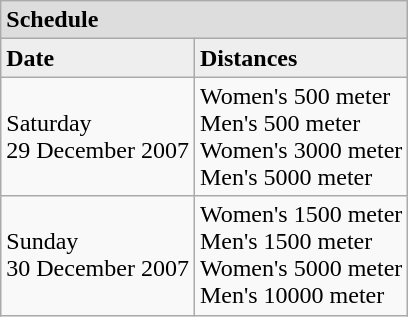<table class="wikitable">
<tr align=left bgcolor=#DDDDDD>
<td colspan=3><strong>Schedule</strong></td>
</tr>
<tr align=left bgcolor=#EEEEEE>
<td><strong>Date</strong></td>
<td><strong>Distances</strong></td>
</tr>
<tr>
<td>Saturday<br>29 December 2007</td>
<td>Women's 500 meter<br>Men's 500 meter<br>Women's 3000 meter<br>Men's 5000 meter</td>
</tr>
<tr>
<td>Sunday<br>30 December 2007</td>
<td>Women's 1500 meter<br>Men's 1500 meter<br>Women's 5000 meter<br>Men's 10000 meter</td>
</tr>
</table>
